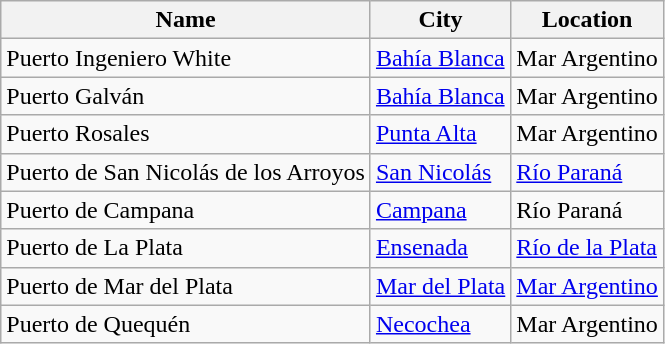<table class="wikitable">
<tr>
<th>Name</th>
<th>City</th>
<th>Location</th>
</tr>
<tr>
<td>Puerto Ingeniero White</td>
<td><a href='#'>Bahía Blanca</a></td>
<td>Mar Argentino</td>
</tr>
<tr>
<td>Puerto Galván</td>
<td><a href='#'>Bahía Blanca</a></td>
<td>Mar Argentino</td>
</tr>
<tr>
<td>Puerto Rosales</td>
<td><a href='#'>Punta Alta</a></td>
<td>Mar Argentino</td>
</tr>
<tr>
<td>Puerto de San Nicolás de los Arroyos</td>
<td><a href='#'>San Nicolás</a></td>
<td><a href='#'>Río Paraná</a></td>
</tr>
<tr>
<td>Puerto de Campana</td>
<td><a href='#'>Campana</a></td>
<td>Río Paraná</td>
</tr>
<tr>
<td>Puerto de La Plata</td>
<td><a href='#'>Ensenada</a></td>
<td><a href='#'>Río de la Plata</a></td>
</tr>
<tr>
<td>Puerto de Mar del Plata</td>
<td><a href='#'>Mar del Plata</a></td>
<td><a href='#'>Mar Argentino</a></td>
</tr>
<tr>
<td>Puerto de Quequén</td>
<td><a href='#'>Necochea</a></td>
<td>Mar Argentino</td>
</tr>
</table>
